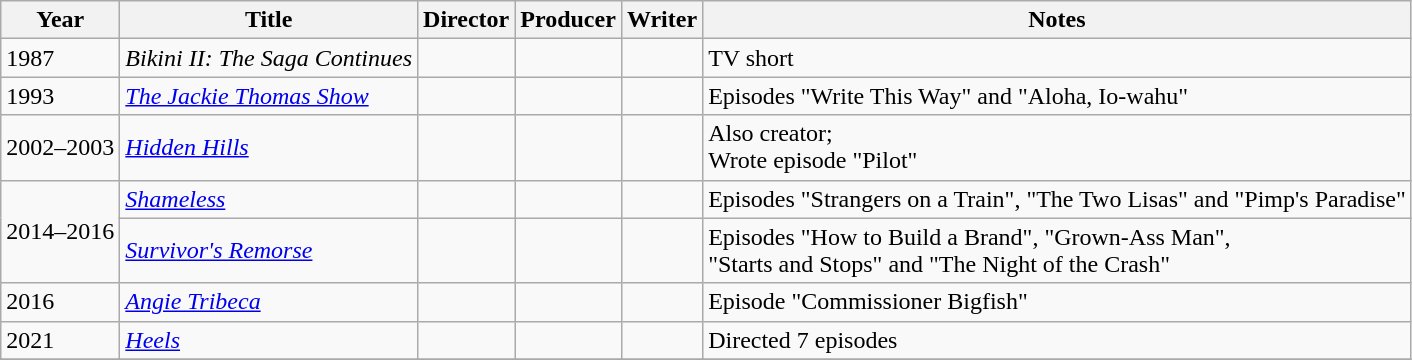<table class="wikitable">
<tr>
<th>Year</th>
<th>Title</th>
<th>Director</th>
<th>Producer</th>
<th>Writer</th>
<th>Notes</th>
</tr>
<tr>
<td>1987</td>
<td><em>Bikini II: The Saga Continues</em></td>
<td></td>
<td></td>
<td></td>
<td>TV short</td>
</tr>
<tr>
<td>1993</td>
<td><em><a href='#'>The Jackie Thomas Show</a></em></td>
<td></td>
<td></td>
<td></td>
<td>Episodes "Write This Way" and "Aloha, Io-wahu"</td>
</tr>
<tr>
<td>2002–2003</td>
<td><em><a href='#'>Hidden Hills</a></em></td>
<td></td>
<td></td>
<td></td>
<td>Also creator;<br>Wrote episode "Pilot"</td>
</tr>
<tr>
<td rowspan=2>2014–2016</td>
<td><em><a href='#'>Shameless</a></em></td>
<td></td>
<td></td>
<td></td>
<td>Episodes "Strangers on a Train", "The Two Lisas" and "Pimp's Paradise"</td>
</tr>
<tr>
<td><em><a href='#'>Survivor's Remorse</a></em></td>
<td></td>
<td></td>
<td></td>
<td>Episodes "How to Build a Brand", "Grown-Ass Man",<br>"Starts and Stops" and "The Night of the Crash"</td>
</tr>
<tr>
<td>2016</td>
<td><em><a href='#'>Angie Tribeca</a></em></td>
<td></td>
<td></td>
<td></td>
<td>Episode "Commissioner Bigfish"</td>
</tr>
<tr>
<td>2021</td>
<td><em><a href='#'>Heels</a></em></td>
<td></td>
<td></td>
<td></td>
<td>Directed 7 episodes</td>
</tr>
<tr>
</tr>
</table>
